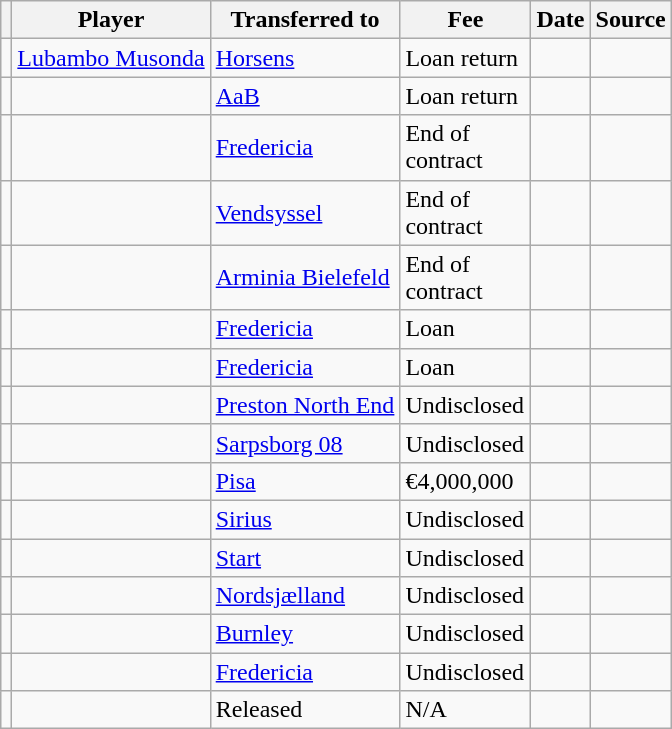<table class="wikitable plainrowheaders sortable">
<tr>
<th></th>
<th scope="col">Player</th>
<th>Transferred to</th>
<th style="width: 80px;">Fee</th>
<th scope="col">Date</th>
<th scope="col">Source</th>
</tr>
<tr>
<td align="center"></td>
<td> <a href='#'>Lubambo Musonda</a></td>
<td> <a href='#'>Horsens</a></td>
<td>Loan return</td>
<td></td>
<td></td>
</tr>
<tr>
<td align="center"></td>
<td> </td>
<td> <a href='#'>AaB</a></td>
<td>Loan return</td>
<td></td>
<td></td>
</tr>
<tr>
<td align="center"></td>
<td> </td>
<td> <a href='#'>Fredericia</a></td>
<td>End of contract</td>
<td></td>
<td></td>
</tr>
<tr>
<td align="center"></td>
<td> </td>
<td> <a href='#'>Vendsyssel</a></td>
<td>End of contract</td>
<td></td>
<td></td>
</tr>
<tr>
<td align="center"></td>
<td> </td>
<td> <a href='#'>Arminia Bielefeld</a></td>
<td>End of contract</td>
<td></td>
<td></td>
</tr>
<tr>
<td align="center"></td>
<td> </td>
<td> <a href='#'>Fredericia</a></td>
<td>Loan</td>
<td></td>
<td></td>
</tr>
<tr>
<td align="center"></td>
<td> </td>
<td> <a href='#'>Fredericia</a></td>
<td>Loan</td>
<td></td>
<td></td>
</tr>
<tr>
<td align="center"></td>
<td> </td>
<td> <a href='#'>Preston North End</a></td>
<td>Undisclosed</td>
<td></td>
<td></td>
</tr>
<tr>
<td align="center"></td>
<td> </td>
<td> <a href='#'>Sarpsborg 08</a></td>
<td>Undisclosed</td>
<td></td>
<td></td>
</tr>
<tr>
<td align="center"></td>
<td> </td>
<td> <a href='#'>Pisa</a></td>
<td>€4,000,000</td>
<td></td>
<td></td>
</tr>
<tr>
<td align="center"></td>
<td> </td>
<td> <a href='#'>Sirius</a></td>
<td>Undisclosed</td>
<td></td>
<td></td>
</tr>
<tr>
<td align="center"></td>
<td> </td>
<td> <a href='#'>Start</a></td>
<td>Undisclosed</td>
<td></td>
<td></td>
</tr>
<tr>
<td align="center"></td>
<td> </td>
<td> <a href='#'>Nordsjælland</a></td>
<td>Undisclosed</td>
<td></td>
<td></td>
</tr>
<tr>
<td align="center"></td>
<td> </td>
<td> <a href='#'>Burnley</a></td>
<td>Undisclosed</td>
<td></td>
<td></td>
</tr>
<tr>
<td align="center"></td>
<td> </td>
<td> <a href='#'>Fredericia</a></td>
<td>Undisclosed</td>
<td></td>
<td></td>
</tr>
<tr>
<td align="center"></td>
<td> </td>
<td>Released</td>
<td>N/A</td>
<td></td>
<td></td>
</tr>
</table>
